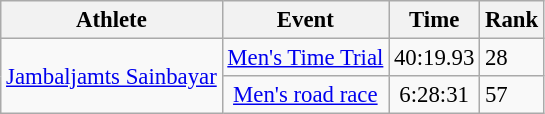<table class=wikitable style=font-size:95%;text-align:center>
<tr>
<th>Athlete</th>
<th>Event</th>
<th>Time</th>
<th>Rank</th>
</tr>
<tr align=center>
<td rowspan="2" align="left"><a href='#'>Jambaljamts Sainbayar</a></td>
<td align=left><a href='#'>Men's Time Trial</a></td>
<td align=left>40:19.93</td>
<td align=left>28</td>
</tr>
<tr>
<td><a href='#'>Men's road race</a></td>
<td>6:28:31</td>
<td align=left>57</td>
</tr>
</table>
